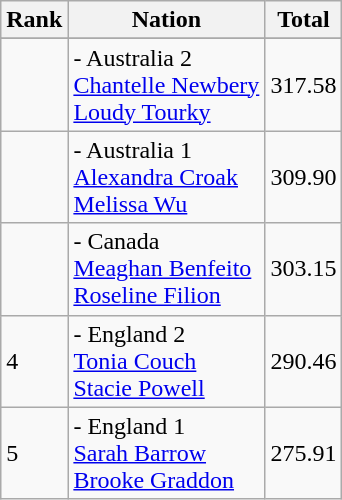<table class="wikitable">
<tr>
<th>Rank</th>
<th>Nation</th>
<th>Total</th>
</tr>
<tr>
</tr>
<tr>
<td></td>
<td align=left> - Australia 2<br><a href='#'>Chantelle Newbery</a><br><a href='#'>Loudy Tourky</a></td>
<td>317.58</td>
</tr>
<tr>
<td></td>
<td align=left> - Australia 1<br><a href='#'>Alexandra Croak</a><br><a href='#'>Melissa Wu</a></td>
<td>309.90</td>
</tr>
<tr>
<td></td>
<td align=left> - Canada<br><a href='#'>Meaghan Benfeito</a><br><a href='#'>Roseline Filion</a></td>
<td>303.15</td>
</tr>
<tr>
<td>4</td>
<td align=left> - England 2<br><a href='#'>Tonia Couch</a><br><a href='#'>Stacie Powell</a></td>
<td>290.46</td>
</tr>
<tr>
<td>5</td>
<td align=left> - England 1<br><a href='#'>Sarah Barrow</a><br><a href='#'>Brooke Graddon</a></td>
<td>275.91</td>
</tr>
</table>
